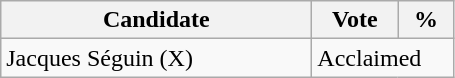<table class="wikitable">
<tr>
<th bgcolor="#DDDDFF" width="200px">Candidate</th>
<th bgcolor="#DDDDFF" width="50px">Vote</th>
<th bgcolor="#DDDDFF" width="30px">%</th>
</tr>
<tr>
<td>Jacques Séguin (X)</td>
<td colspan="2">Acclaimed</td>
</tr>
</table>
